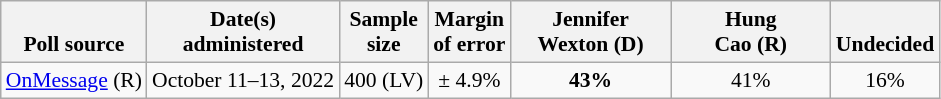<table class="wikitable" style="font-size:90%;text-align:center;">
<tr valign=bottom>
<th>Poll source</th>
<th>Date(s)<br>administered</th>
<th>Sample<br>size</th>
<th>Margin<br>of error</th>
<th style="width:100px;">Jennifer<br>Wexton (D)</th>
<th style="width:100px;">Hung<br>Cao (R)</th>
<th>Undecided</th>
</tr>
<tr>
<td style="text-align:left;"><a href='#'>OnMessage</a> (R)</td>
<td>October 11–13, 2022</td>
<td>400 (LV)</td>
<td>± 4.9%</td>
<td><strong>43%</strong></td>
<td>41%</td>
<td>16%</td>
</tr>
</table>
